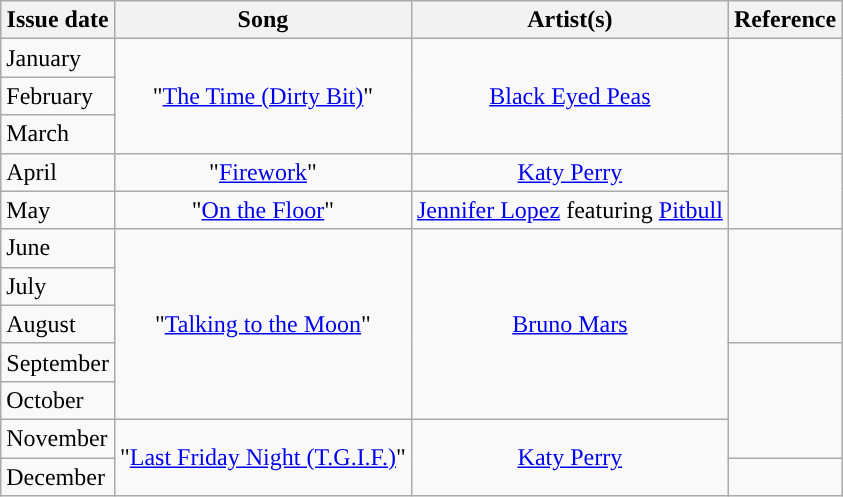<table class="wikitable">
<tr>
<th style="text-align: center;">Issue date</th>
<th style="text-align: center;">Song</th>
<th style="text-align: center;">Artist(s)</th>
<th style="text-align: center;">Reference</th>
</tr>
<tr>
<td>January</td>
<td style="text-align: center;" rowspan="3">"<a href='#'>The Time (Dirty Bit)</a>"</td>
<td style="text-align: center;" rowspan="3"><a href='#'>Black Eyed Peas</a></td>
<td style="text-align: center;" rowspan="3"></td>
</tr>
<tr>
<td>February</td>
</tr>
<tr>
<td>March</td>
</tr>
<tr>
<td>April</td>
<td style="text-align: center;">"<a href='#'>Firework</a>"</td>
<td style="text-align: center;"><a href='#'>Katy Perry</a></td>
<td rowspan="2"></td>
</tr>
<tr>
<td>May</td>
<td style="text-align: center;">"<a href='#'>On the Floor</a>"</td>
<td style="text-align: center"><a href='#'>Jennifer Lopez</a> featuring <a href='#'>Pitbull</a></td>
</tr>
<tr>
<td>June</td>
<td style="text-align: center;" rowspan="5">"<a href='#'>Talking to the Moon</a>"</td>
<td style="text-align: center;" rowspan="5"><a href='#'>Bruno Mars</a></td>
<td style="text-align: center;" rowspan="3"></td>
</tr>
<tr>
<td>July</td>
</tr>
<tr>
<td>August</td>
</tr>
<tr>
<td>September</td>
<td rowspan=3></td>
</tr>
<tr>
<td>October</td>
</tr>
<tr>
<td>November</td>
<td style="text-align: center;" rowspan="2">"<a href='#'>Last Friday Night (T.G.I.F.)</a>"</td>
<td style="text-align: center;" rowspan="2"><a href='#'>Katy Perry</a></td>
</tr>
<tr>
<td>December</td>
<td style="text-align: center;"></td>
</tr>
</table>
